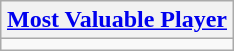<table class=wikitable style="text-align:center; margin:auto">
<tr>
<th><a href='#'>Most Valuable Player</a></th>
</tr>
<tr>
<td></td>
</tr>
</table>
